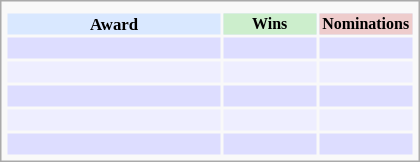<table class="infobox" style="width: 25em; text-align: left; font-size: 70%; vertical-align: middle;">
<tr>
<td colspan="3" style="text-align:center;"></td>
</tr>
<tr bgcolor=#D9E8FF style="text-align:center;">
<th style="vertical-align: middle;">Award</th>
<th style="background:#cceecc; font-size:8pt;" width="60px">Wins</th>
<th style="background:#eecccc; font-size:8pt;" width="60px">Nominations</th>
</tr>
<tr bgcolor=#ddddff>
<td style="text-align:center;"><br></td>
<td></td>
<td></td>
</tr>
<tr bgcolor=#eeeeff>
<td style="text-align:center;"><br></td>
<td></td>
<td></td>
</tr>
<tr bgcolor=#ddddff>
<td style="text-align:center;"><br></td>
<td></td>
<td></td>
</tr>
<tr bgcolor=#eeeeff>
<td style="text-align:center;"><br></td>
<td></td>
<td></td>
</tr>
<tr bgcolor=#ddddff>
<td style="text-align:center;"><br></td>
<td></td>
<td></td>
</tr>
</table>
